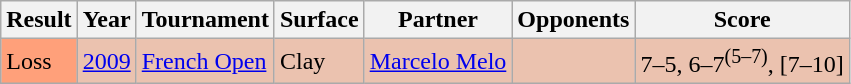<table class="sortable wikitable">
<tr>
<th>Result</th>
<th>Year</th>
<th>Tournament</th>
<th>Surface</th>
<th>Partner</th>
<th>Opponents</th>
<th class="unsortable">Score</th>
</tr>
<tr style="background:#ebc2af;">
<td style="background:#ffa07a;">Loss</td>
<td><a href='#'>2009</a></td>
<td><a href='#'>French Open</a></td>
<td>Clay</td>
<td> <a href='#'>Marcelo Melo</a></td>
<td></td>
<td>7–5, 6–7<sup>(5–7)</sup>, [7–10]</td>
</tr>
</table>
